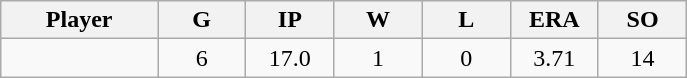<table class="wikitable sortable">
<tr>
<th bgcolor="#DDDDFF" width="16%">Player</th>
<th bgcolor="#DDDDFF" width="9%">G</th>
<th bgcolor="#DDDDFF" width="9%">IP</th>
<th bgcolor="#DDDDFF" width="9%">W</th>
<th bgcolor="#DDDDFF" width="9%">L</th>
<th bgcolor="#DDDDFF" width="9%">ERA</th>
<th bgcolor="#DDDDFF" width="9%">SO</th>
</tr>
<tr align="center">
<td></td>
<td>6</td>
<td>17.0</td>
<td>1</td>
<td>0</td>
<td>3.71</td>
<td>14</td>
</tr>
</table>
